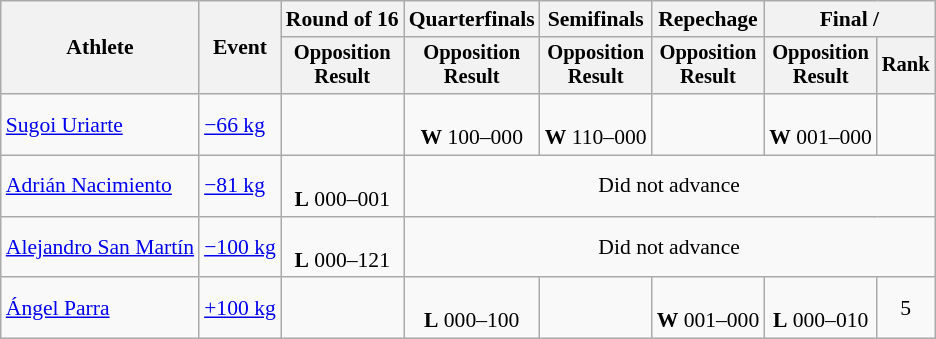<table class="wikitable" style="font-size:90%">
<tr>
<th rowspan="2">Athlete</th>
<th rowspan="2">Event</th>
<th>Round of 16</th>
<th>Quarterfinals</th>
<th>Semifinals</th>
<th>Repechage</th>
<th colspan=2>Final / </th>
</tr>
<tr style="font-size:95%">
<th>Opposition<br>Result</th>
<th>Opposition<br>Result</th>
<th>Opposition<br>Result</th>
<th>Opposition<br>Result</th>
<th>Opposition<br>Result</th>
<th>Rank</th>
</tr>
<tr align=center>
<td align=left><a href='#'>Sugoi Uriarte</a></td>
<td align=left><a href='#'>−66 kg</a></td>
<td></td>
<td><br><strong>W</strong> 100–000</td>
<td><br><strong>W</strong> 110–000</td>
<td></td>
<td><br><strong>W</strong> 001–000</td>
<td></td>
</tr>
<tr align=center>
<td align=left><a href='#'>Adrián Nacimiento</a></td>
<td align=left><a href='#'>−81 kg</a></td>
<td><br><strong>L</strong> 000–001</td>
<td colspan=5>Did not advance</td>
</tr>
<tr align=center>
<td align=left><a href='#'>Alejandro San Martín</a></td>
<td align=left><a href='#'>−100 kg</a></td>
<td><br><strong>L</strong> 000–121</td>
<td colspan=5>Did not advance</td>
</tr>
<tr align=center>
<td align=left><a href='#'>Ángel Parra</a></td>
<td align=left><a href='#'>+100 kg</a></td>
<td></td>
<td><br><strong>L</strong> 000–100</td>
<td></td>
<td><br><strong>W</strong> 001–000</td>
<td><br><strong>L</strong> 000–010</td>
<td>5</td>
</tr>
</table>
